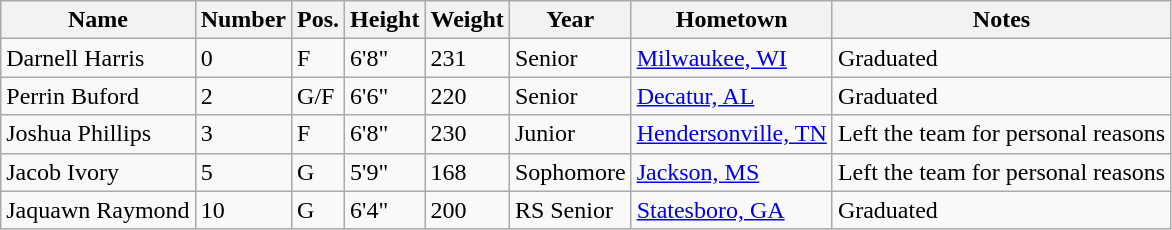<table class="wikitable sortable" border="1">
<tr>
<th>Name</th>
<th>Number</th>
<th>Pos.</th>
<th>Height</th>
<th>Weight</th>
<th>Year</th>
<th>Hometown</th>
<th class="unsortable">Notes</th>
</tr>
<tr>
<td>Darnell Harris</td>
<td>0</td>
<td>F</td>
<td>6'8"</td>
<td>231</td>
<td>Senior</td>
<td><a href='#'>Milwaukee, WI</a></td>
<td>Graduated</td>
</tr>
<tr>
<td>Perrin Buford</td>
<td>2</td>
<td>G/F</td>
<td>6'6"</td>
<td>220</td>
<td>Senior</td>
<td><a href='#'>Decatur, AL</a></td>
<td>Graduated</td>
</tr>
<tr>
<td>Joshua Phillips</td>
<td>3</td>
<td>F</td>
<td>6'8"</td>
<td>230</td>
<td>Junior</td>
<td><a href='#'>Hendersonville, TN</a></td>
<td>Left the team for personal reasons</td>
</tr>
<tr>
<td>Jacob Ivory</td>
<td>5</td>
<td>G</td>
<td>5'9"</td>
<td>168</td>
<td>Sophomore</td>
<td><a href='#'>Jackson, MS</a></td>
<td>Left the team for personal reasons</td>
</tr>
<tr>
<td>Jaquawn Raymond</td>
<td>10</td>
<td>G</td>
<td>6'4"</td>
<td>200</td>
<td>RS Senior</td>
<td><a href='#'>Statesboro, GA</a></td>
<td>Graduated</td>
</tr>
</table>
